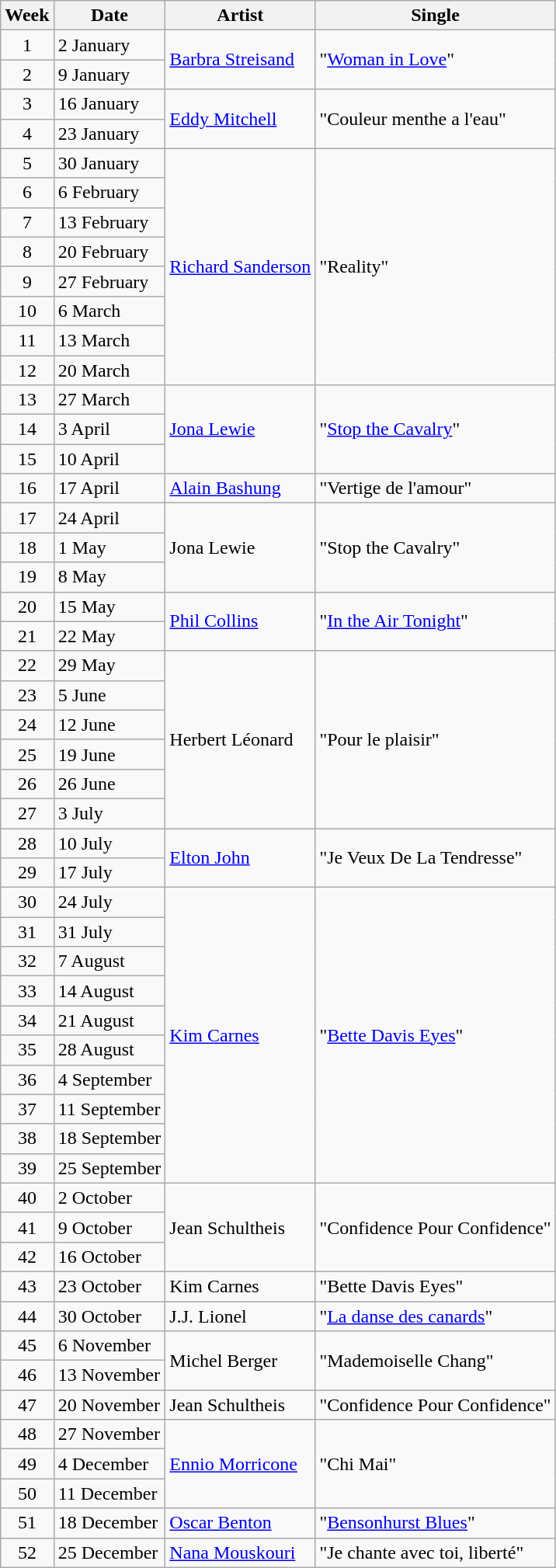<table class="wikitable">
<tr>
<th>Week</th>
<th>Date</th>
<th>Artist</th>
<th>Single</th>
</tr>
<tr>
<td style="text-align:center;">1</td>
<td>2 January</td>
<td rowspan="2"><a href='#'>Barbra Streisand</a></td>
<td rowspan="2">"<a href='#'>Woman in Love</a>"</td>
</tr>
<tr>
<td style="text-align:center;">2</td>
<td>9 January</td>
</tr>
<tr>
<td style="text-align:center;">3</td>
<td>16 January</td>
<td rowspan="2"><a href='#'>Eddy Mitchell</a></td>
<td rowspan="2">"Couleur menthe a l'eau"</td>
</tr>
<tr>
<td style="text-align:center;">4</td>
<td>23 January</td>
</tr>
<tr>
<td style="text-align:center;">5</td>
<td>30 January</td>
<td rowspan="8"><a href='#'>Richard Sanderson</a></td>
<td rowspan="8">"Reality"</td>
</tr>
<tr>
<td style="text-align:center;">6</td>
<td>6 February</td>
</tr>
<tr>
<td style="text-align:center;">7</td>
<td>13 February</td>
</tr>
<tr>
<td style="text-align:center;">8</td>
<td>20 February</td>
</tr>
<tr>
<td style="text-align:center;">9</td>
<td>27 February</td>
</tr>
<tr>
<td style="text-align:center;">10</td>
<td>6 March</td>
</tr>
<tr>
<td style="text-align:center;">11</td>
<td>13 March</td>
</tr>
<tr>
<td style="text-align:center;">12</td>
<td>20 March</td>
</tr>
<tr>
<td style="text-align:center;">13</td>
<td>27 March</td>
<td rowspan="3"><a href='#'>Jona Lewie</a></td>
<td rowspan="3">"<a href='#'>Stop the Cavalry</a>"</td>
</tr>
<tr>
<td style="text-align:center;">14</td>
<td>3 April</td>
</tr>
<tr>
<td style="text-align:center;">15</td>
<td>10 April</td>
</tr>
<tr>
<td style="text-align:center;">16</td>
<td>17 April</td>
<td><a href='#'>Alain Bashung</a></td>
<td>"Vertige de l'amour"</td>
</tr>
<tr>
<td style="text-align:center;">17</td>
<td>24 April</td>
<td rowspan="3">Jona Lewie</td>
<td rowspan="3">"Stop the Cavalry"</td>
</tr>
<tr>
<td style="text-align:center;">18</td>
<td>1 May</td>
</tr>
<tr>
<td style="text-align:center;">19</td>
<td>8 May</td>
</tr>
<tr>
<td style="text-align:center;">20</td>
<td>15 May</td>
<td rowspan="2"><a href='#'>Phil Collins</a></td>
<td rowspan="2">"<a href='#'>In the Air Tonight</a>"</td>
</tr>
<tr>
<td style="text-align:center;">21</td>
<td>22 May</td>
</tr>
<tr>
<td style="text-align:center;">22</td>
<td>29 May</td>
<td rowspan="6">Herbert Léonard</td>
<td rowspan="6">"Pour le plaisir"</td>
</tr>
<tr>
<td style="text-align:center;">23</td>
<td>5 June</td>
</tr>
<tr>
<td style="text-align:center;">24</td>
<td>12 June</td>
</tr>
<tr>
<td style="text-align:center;">25</td>
<td>19 June</td>
</tr>
<tr>
<td style="text-align:center;">26</td>
<td>26 June</td>
</tr>
<tr>
<td style="text-align:center;">27</td>
<td>3 July</td>
</tr>
<tr>
<td style="text-align:center;">28</td>
<td>10 July</td>
<td rowspan="2"><a href='#'>Elton John</a></td>
<td rowspan="2">"Je Veux De La Tendresse"</td>
</tr>
<tr>
<td style="text-align:center;">29</td>
<td>17 July</td>
</tr>
<tr>
<td style="text-align:center;">30</td>
<td>24 July</td>
<td rowspan="10"><a href='#'>Kim Carnes</a></td>
<td rowspan="10">"<a href='#'>Bette Davis Eyes</a>"</td>
</tr>
<tr>
<td style="text-align:center;">31</td>
<td>31 July</td>
</tr>
<tr>
<td style="text-align:center;">32</td>
<td>7 August</td>
</tr>
<tr>
<td style="text-align:center;">33</td>
<td>14 August</td>
</tr>
<tr>
<td style="text-align:center;">34</td>
<td>21 August</td>
</tr>
<tr>
<td style="text-align:center;">35</td>
<td>28 August</td>
</tr>
<tr>
<td style="text-align:center;">36</td>
<td>4 September</td>
</tr>
<tr>
<td style="text-align:center;">37</td>
<td>11 September</td>
</tr>
<tr>
<td style="text-align:center;">38</td>
<td>18 September</td>
</tr>
<tr>
<td style="text-align:center;">39</td>
<td>25 September</td>
</tr>
<tr>
<td style="text-align:center;">40</td>
<td>2 October</td>
<td rowspan="3">Jean Schultheis</td>
<td rowspan="3">"Confidence Pour Confidence"</td>
</tr>
<tr>
<td style="text-align:center;">41</td>
<td>9 October</td>
</tr>
<tr>
<td style="text-align:center;">42</td>
<td>16 October</td>
</tr>
<tr>
<td style="text-align:center;">43</td>
<td>23 October</td>
<td>Kim Carnes</td>
<td>"Bette Davis Eyes"</td>
</tr>
<tr>
<td style="text-align:center;">44</td>
<td>30 October</td>
<td>J.J. Lionel</td>
<td>"<a href='#'>La danse des canards</a>"</td>
</tr>
<tr>
<td style="text-align:center;">45</td>
<td>6 November</td>
<td rowspan="2">Michel Berger</td>
<td rowspan="2">"Mademoiselle Chang"</td>
</tr>
<tr>
<td style="text-align:center;">46</td>
<td>13 November</td>
</tr>
<tr>
<td style="text-align:center;">47</td>
<td>20 November</td>
<td>Jean Schultheis</td>
<td>"Confidence Pour Confidence"</td>
</tr>
<tr>
<td style="text-align:center;">48</td>
<td>27 November</td>
<td rowspan="3"><a href='#'>Ennio Morricone</a></td>
<td rowspan="3">"Chi Mai"</td>
</tr>
<tr>
<td style="text-align:center;">49</td>
<td>4 December</td>
</tr>
<tr>
<td style="text-align:center;">50</td>
<td>11 December</td>
</tr>
<tr>
<td style="text-align:center;">51</td>
<td>18 December</td>
<td><a href='#'>Oscar Benton</a></td>
<td>"<a href='#'>Bensonhurst Blues</a>"</td>
</tr>
<tr>
<td style="text-align:center;">52</td>
<td>25 December</td>
<td><a href='#'>Nana Mouskouri</a></td>
<td>"Je chante avec toi, liberté"</td>
</tr>
</table>
